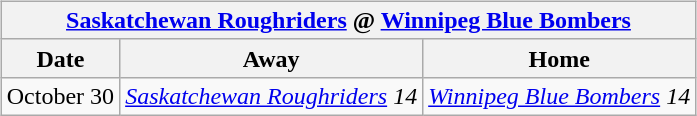<table cellspacing="10">
<tr>
<td valign="top"><br><table class="wikitable">
<tr>
<th colspan="4"><a href='#'>Saskatchewan Roughriders</a> @ <a href='#'>Winnipeg Blue Bombers</a></th>
</tr>
<tr>
<th>Date</th>
<th>Away</th>
<th>Home</th>
</tr>
<tr>
<td>October 30</td>
<td><em><a href='#'>Saskatchewan Roughriders</a> 14</em></td>
<td><em><a href='#'>Winnipeg Blue Bombers</a> 14</em></td>
</tr>
</table>
</td>
</tr>
</table>
